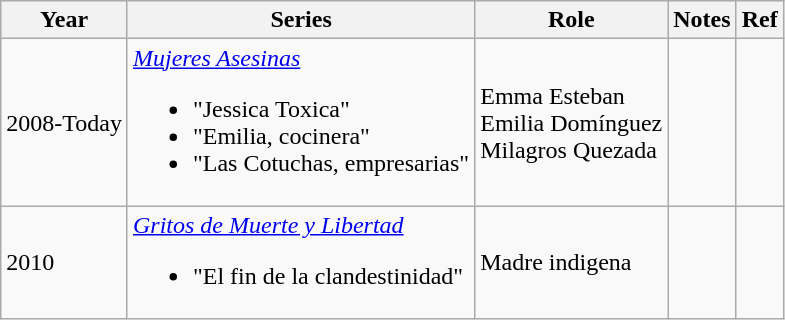<table class="wikitable sortable">
<tr>
<th>Year</th>
<th>Series</th>
<th>Role</th>
<th class="unsortable">Notes</th>
<th class="unsortable">Ref</th>
</tr>
<tr>
<td>2008-Today</td>
<td><em><a href='#'>Mujeres Asesinas</a></em><br><ul><li>"Jessica Toxica"</li><li>"Emilia, cocinera"</li><li>"Las Cotuchas, empresarias"</li></ul></td>
<td>Emma Esteban<br>Emilia Domínguez<br>Milagros Quezada</td>
<td></td>
<td></td>
</tr>
<tr>
<td>2010</td>
<td><em><a href='#'>Gritos de Muerte y Libertad</a></em><br><ul><li>"El fin de la clandestinidad"</li></ul></td>
<td>Madre indigena</td>
<td></td>
<td></td>
</tr>
</table>
